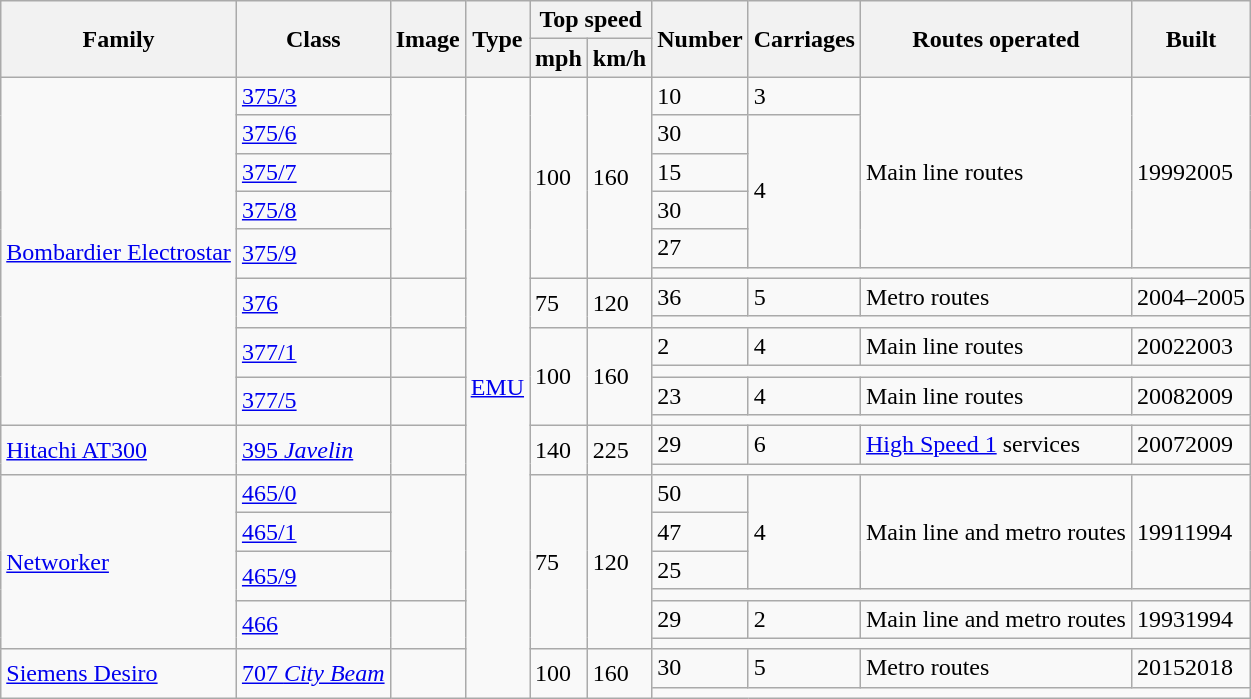<table class="wikitable">
<tr style="background:#f9f9f9;">
<th rowspan="2">Family</th>
<th rowspan="2">Class</th>
<th rowspan="2">Image</th>
<th rowspan="2">Type</th>
<th colspan="2">Top speed</th>
<th rowspan="2">Number</th>
<th rowspan="2">Carriages</th>
<th rowspan="2">Routes operated</th>
<th rowspan="2">Built</th>
</tr>
<tr style="background:#f9f9f9;">
<th>mph</th>
<th>km/h</th>
</tr>
<tr>
<td rowspan="12"><a href='#'>Bombardier Electrostar</a></td>
<td rowspan="1"><a href='#'>375/3</a></td>
<td rowspan="6"><br></td>
<td rowspan="22"><a href='#'>EMU</a></td>
<td rowspan="6">100</td>
<td rowspan="6">160</td>
<td>10</td>
<td>3</td>
<td rowspan="5">Main line routes</td>
<td rowspan="5">19992005</td>
</tr>
<tr>
<td rowspan="1"><a href='#'>375/6</a></td>
<td>30</td>
<td rowspan="4">4</td>
</tr>
<tr>
<td rowspan="1"><a href='#'>375/7</a></td>
<td>15</td>
</tr>
<tr>
<td rowspan="1"><a href='#'>375/8</a></td>
<td>30</td>
</tr>
<tr>
<td rowspan="2"><a href='#'>375/9</a></td>
<td>27</td>
</tr>
<tr>
<td colspan="4"></td>
</tr>
<tr>
<td rowspan="2"><a href='#'>376</a></td>
<td rowspan="2"></td>
<td rowspan="2">75</td>
<td rowspan="2">120</td>
<td>36</td>
<td>5</td>
<td>Metro routes</td>
<td>2004–2005</td>
</tr>
<tr>
<td colspan="4"></td>
</tr>
<tr>
<td rowspan="2"><a href='#'>377/1</a></td>
<td rowspan="2"></td>
<td rowspan="4">100</td>
<td rowspan="4">160</td>
<td>2</td>
<td>4</td>
<td>Main line routes</td>
<td>20022003</td>
</tr>
<tr>
<td colspan="4"></td>
</tr>
<tr>
<td rowspan="2"><a href='#'>377/5</a></td>
<td rowspan="2"></td>
<td>23</td>
<td>4</td>
<td>Main line routes</td>
<td>20082009</td>
</tr>
<tr>
<td colspan="4"></td>
</tr>
<tr>
<td rowspan="2"><a href='#'>Hitachi AT300</a></td>
<td rowspan="2"><a href='#'>395 <em>Javelin</em></a></td>
<td rowspan="2"></td>
<td rowspan="2">140</td>
<td rowspan="2">225</td>
<td>29</td>
<td>6</td>
<td><a href='#'>High Speed 1</a> services</td>
<td>20072009</td>
</tr>
<tr>
<td colspan="4"></td>
</tr>
<tr>
<td rowspan="6"><a href='#'>Networker</a></td>
<td rowspan="1"><a href='#'>465/0</a></td>
<td rowspan="4"></td>
<td rowspan="6">75</td>
<td rowspan="6">120</td>
<td>50</td>
<td rowspan="3">4</td>
<td rowspan="3">Main line and metro routes</td>
<td rowspan="3">19911994</td>
</tr>
<tr>
<td rowspan="1"><a href='#'>465/1</a></td>
<td>47</td>
</tr>
<tr>
<td rowspan="2"><a href='#'>465/9</a></td>
<td>25</td>
</tr>
<tr>
<td colspan="4"></td>
</tr>
<tr>
<td rowspan="2"><a href='#'>466</a></td>
<td rowspan="2"></td>
<td>29</td>
<td>2</td>
<td>Main line and metro routes</td>
<td>19931994</td>
</tr>
<tr>
<td colspan="4"></td>
</tr>
<tr>
<td rowspan="2"><a href='#'>Siemens Desiro</a></td>
<td rowspan="2"><a href='#'>707 <em>City Beam</em></a></td>
<td rowspan="2"></td>
<td rowspan="2">100</td>
<td rowspan="2">160</td>
<td>30</td>
<td>5</td>
<td>Metro routes</td>
<td>20152018</td>
</tr>
<tr>
<td colspan="4"></td>
</tr>
</table>
